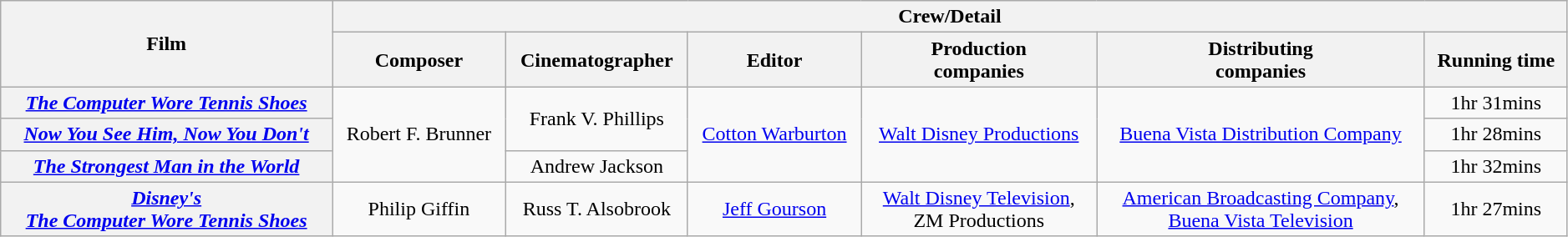<table class="wikitable sortable" style="text-align:center; width:99%;">
<tr>
<th rowspan="2">Film</th>
<th colspan="7">Crew/Detail</th>
</tr>
<tr>
<th style="text-align:center;">Composer</th>
<th style="text-align:center;">Cinematographer</th>
<th style="text-align:center;">Editor</th>
<th style="text-align:center;">Production <br>companies</th>
<th style="text-align:center;">Distributing <br>companies</th>
<th style="text-align:center;">Running time</th>
</tr>
<tr>
<th><em><a href='#'>The Computer Wore Tennis Shoes</a></em></th>
<td rowspan="3">Robert F. Brunner</td>
<td rowspan="2">Frank V. Phillips</td>
<td rowspan="3"><a href='#'>Cotton Warburton</a></td>
<td rowspan="3"><a href='#'>Walt Disney Productions</a></td>
<td rowspan="3"><a href='#'>Buena Vista Distribution Company</a></td>
<td>1hr 31mins</td>
</tr>
<tr>
<th><em><a href='#'>Now You See Him, Now You Don't</a></em></th>
<td>1hr 28mins</td>
</tr>
<tr>
<th><em><a href='#'>The Strongest Man in the World</a></em></th>
<td>Andrew Jackson</td>
<td>1hr 32mins</td>
</tr>
<tr>
<th><em><a href='#'>Disney's <br>The Computer Wore Tennis Shoes</a></em></th>
<td>Philip Giffin</td>
<td>Russ T. Alsobrook</td>
<td><a href='#'>Jeff Gourson</a></td>
<td><a href='#'>Walt Disney Television</a>, <br>ZM Productions</td>
<td><a href='#'>American Broadcasting Company</a>, <br><a href='#'>Buena Vista Television</a></td>
<td>1hr 27mins</td>
</tr>
</table>
